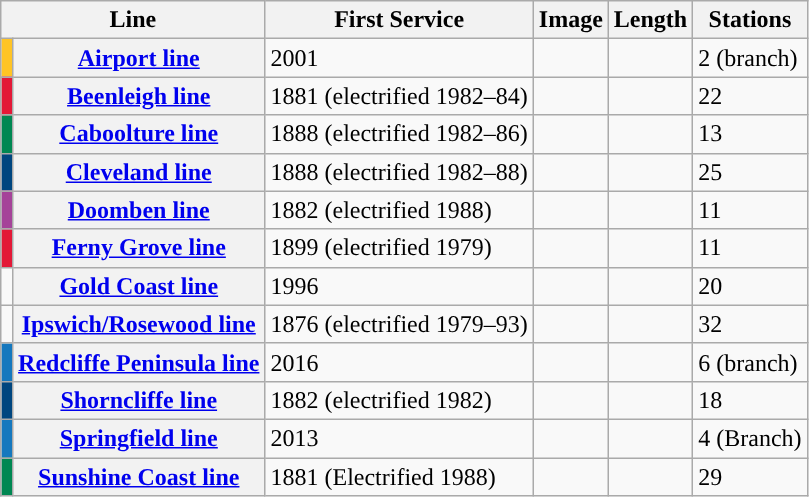<table class="wikitable sortable">
<tr>
<th colspan="2">Line</th>
<th>First Service</th>
<th>Image</th>
<th>Length</th>
<th>Stations</th>
</tr>
<tr>
<td style="background-color:#FFC425;" width="0.5em"></td>
<th><a href='#'>Airport line</a></th>
<td>2001</td>
<td></td>
<td></td>
<td>2 (branch)</td>
</tr>
<tr>
<td style="background-color:#E31837;" width="0.5em"></td>
<th><a href='#'>Beenleigh line</a></th>
<td>1881 (electrified 1982–84)</td>
<td></td>
<td></td>
<td>22</td>
</tr>
<tr>
<td style="background-color:#008752;" width="0.5em"></td>
<th><a href='#'>Caboolture line</a></th>
<td>1888 (electrified 1982–86)</td>
<td></td>
<td></td>
<td>13</td>
</tr>
<tr>
<td style="background-color:#00467F;" width="0.5em"></td>
<th><a href='#'>Cleveland line</a></th>
<td>1888 (electrified 1982–88)</td>
<td></td>
<td></td>
<td>25</td>
</tr>
<tr>
<td style="background-color:#A54399;" width="0.5em"></td>
<th><a href='#'>Doomben line</a></th>
<td>1882 (electrified 1988)</td>
<td></td>
<td></td>
<td>11</td>
</tr>
<tr>
<td style="background-color:#E31837;"width="0.5em"></td>
<th><a href='#'>Ferny Grove line</a></th>
<td>1899 (electrified 1979)</td>
<td></td>
<td></td>
<td>11</td>
</tr>
<tr>
<td style="background-color:#"></td>
<th><a href='#'>Gold Coast line</a></th>
<td>1996</td>
<td></td>
<td></td>
<td>20</td>
</tr>
<tr>
<td style="background-color:#"></td>
<th><a href='#'>Ipswich/Rosewood line</a></th>
<td>1876 (electrified 1979–93)</td>
<td></td>
<td></td>
<td>32</td>
</tr>
<tr>
<td style="background-color:#1578BE;"width="0.5em"></td>
<th><a href='#'>Redcliffe Peninsula line</a></th>
<td>2016</td>
<td></td>
<td></td>
<td>6 (branch)</td>
</tr>
<tr>
<td style="background-color:#00467F;"width="0.5em"></td>
<th><a href='#'>Shorncliffe line</a></th>
<td>1882 (electrified 1982)</td>
<td></td>
<td></td>
<td>18</td>
</tr>
<tr>
<td style="background-color:#1578BE;"width="0.5em"></td>
<th><a href='#'>Springfield line</a></th>
<td>2013</td>
<td></td>
<td></td>
<td>4 (Branch)</td>
</tr>
<tr>
<td style="background-color:#008752;"width="0.5em"></td>
<th><a href='#'>Sunshine Coast line</a></th>
<td>1881 (Electrified 1988)</td>
<td></td>
<td></td>
<td>29</td>
</tr>
</table>
